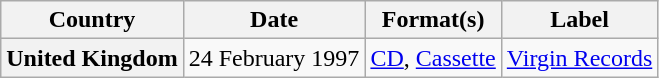<table class="wikitable plainrowheaders">
<tr>
<th scope="col">Country</th>
<th>Date</th>
<th>Format(s)</th>
<th>Label</th>
</tr>
<tr>
<th scope="row">United Kingdom</th>
<td>24 February 1997</td>
<td><a href='#'>CD</a>, <a href='#'>Cassette</a></td>
<td><a href='#'>Virgin Records</a></td>
</tr>
</table>
